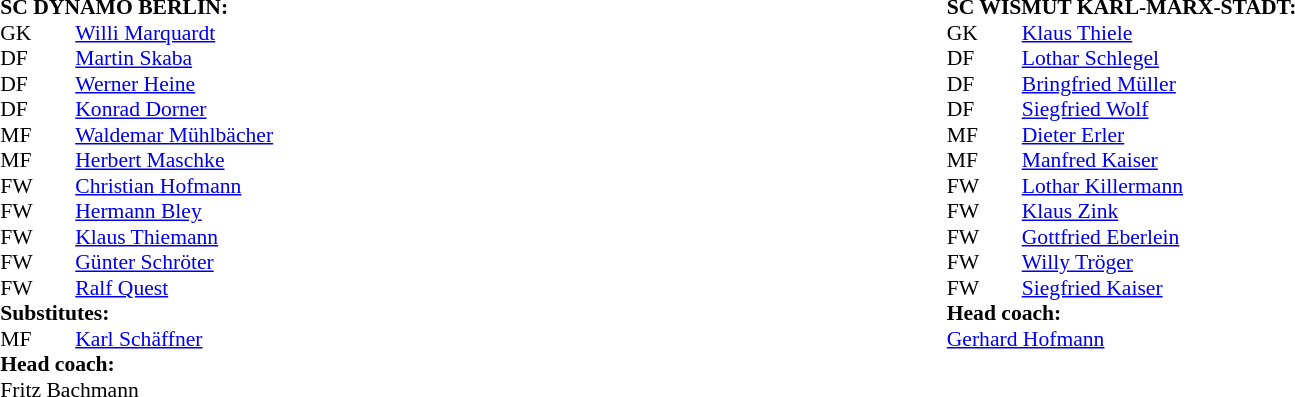<table width="100%">
<tr>
<td valign="top" width="50%"><br><table style="font-size: 90%" cellspacing="0" cellpadding="0" align="center">
<tr>
<td colspan="4"><strong>SC DYNAMO BERLIN:</strong></td>
</tr>
<tr>
<th width="25"></th>
<th width="25"></th>
<th width="200"></th>
<th></th>
</tr>
<tr>
<td>GK</td>
<td></td>
<td> <a href='#'>Willi Marquardt</a></td>
</tr>
<tr>
<td>DF</td>
<td></td>
<td> <a href='#'>Martin Skaba</a></td>
</tr>
<tr>
<td>DF</td>
<td></td>
<td> <a href='#'>Werner Heine</a></td>
</tr>
<tr>
<td>DF</td>
<td></td>
<td> <a href='#'>Konrad Dorner</a></td>
</tr>
<tr>
<td>MF</td>
<td></td>
<td> <a href='#'>Waldemar Mühlbächer</a></td>
</tr>
<tr>
<td>MF</td>
<td></td>
<td> <a href='#'>Herbert Maschke</a></td>
</tr>
<tr>
<td>FW</td>
<td></td>
<td> <a href='#'>Christian Hofmann</a></td>
</tr>
<tr>
<td>FW</td>
<td></td>
<td> <a href='#'>Hermann Bley</a></td>
</tr>
<tr>
<td>FW</td>
<td></td>
<td> <a href='#'>Klaus Thiemann</a></td>
</tr>
<tr>
<td>FW</td>
<td></td>
<td> <a href='#'>Günter Schröter</a></td>
</tr>
<tr>
<td>FW</td>
<td></td>
<td> <a href='#'>Ralf Quest</a> </td>
</tr>
<tr>
<td colspan=3><strong>Substitutes:</strong></td>
</tr>
<tr>
<td>MF</td>
<td></td>
<td> <a href='#'>Karl Schäffner</a> </td>
</tr>
<tr>
<td colspan=4><strong>Head coach:</strong></td>
</tr>
<tr>
<td colspan="4"> Fritz Bachmann</td>
</tr>
</table>
</td>
<td valign="top" width="50%"><br><table style="font-size: 90%" cellspacing="0" cellpadding="0" align=center>
<tr>
<td colspan="4"><strong>SC  WISMUT KARL-MARX-STADT:</strong></td>
</tr>
<tr>
<th width="25"></th>
<th width="25"></th>
<th width="200"></th>
<th></th>
</tr>
<tr>
<td>GK</td>
<td></td>
<td> <a href='#'>Klaus Thiele</a></td>
</tr>
<tr>
<td>DF</td>
<td></td>
<td> <a href='#'>Lothar Schlegel</a></td>
</tr>
<tr>
<td>DF</td>
<td></td>
<td> <a href='#'>Bringfried Müller</a>  </td>
</tr>
<tr>
<td>DF</td>
<td></td>
<td> <a href='#'>Siegfried Wolf</a></td>
</tr>
<tr>
<td>MF</td>
<td></td>
<td> <a href='#'>Dieter Erler</a></td>
</tr>
<tr>
<td>MF</td>
<td></td>
<td> <a href='#'>Manfred Kaiser</a></td>
</tr>
<tr>
<td>FW</td>
<td></td>
<td> <a href='#'>Lothar Killermann</a></td>
</tr>
<tr>
<td>FW</td>
<td></td>
<td> <a href='#'>Klaus Zink</a></td>
</tr>
<tr>
<td>FW</td>
<td></td>
<td> <a href='#'>Gottfried Eberlein</a></td>
</tr>
<tr>
<td>FW</td>
<td></td>
<td> <a href='#'>Willy Tröger</a></td>
</tr>
<tr>
<td>FW</td>
<td></td>
<td> <a href='#'>Siegfried Kaiser</a></td>
</tr>
<tr>
<td colspan=4><strong>Head coach:</strong></td>
</tr>
<tr>
<td colspan="4"> <a href='#'>Gerhard Hofmann</a></td>
</tr>
</table>
</td>
</tr>
</table>
